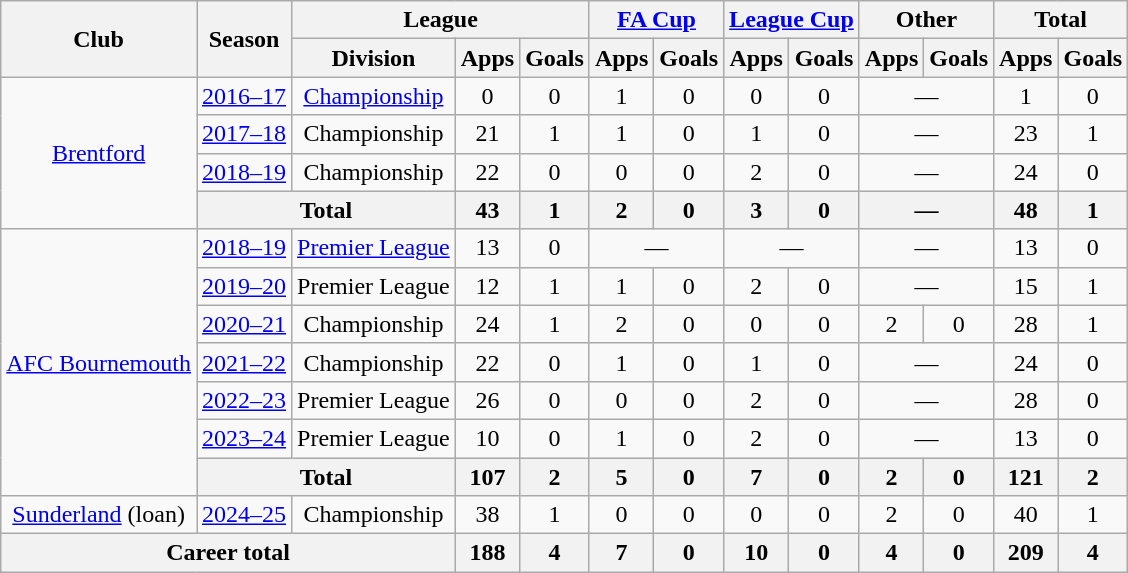<table class="wikitable" style="text-align: center;">
<tr>
<th rowspan="2">Club</th>
<th rowspan="2">Season</th>
<th colspan="3">League</th>
<th colspan="2"><a href='#'>FA Cup</a></th>
<th colspan="2"><a href='#'>League Cup</a></th>
<th colspan="2">Other</th>
<th colspan="2">Total</th>
</tr>
<tr>
<th>Division</th>
<th>Apps</th>
<th>Goals</th>
<th>Apps</th>
<th>Goals</th>
<th>Apps</th>
<th>Goals</th>
<th>Apps</th>
<th>Goals</th>
<th>Apps</th>
<th>Goals</th>
</tr>
<tr>
<td rowspan="4"><a href='#'>Brentford</a></td>
<td><a href='#'>2016–17</a></td>
<td><a href='#'>Championship</a></td>
<td>0</td>
<td>0</td>
<td>1</td>
<td>0</td>
<td>0</td>
<td>0</td>
<td colspan="2">—</td>
<td>1</td>
<td>0</td>
</tr>
<tr>
<td><a href='#'>2017–18</a></td>
<td>Championship</td>
<td>21</td>
<td>1</td>
<td>1</td>
<td>0</td>
<td>1</td>
<td>0</td>
<td colspan="2">—</td>
<td>23</td>
<td>1</td>
</tr>
<tr>
<td><a href='#'>2018–19</a></td>
<td>Championship</td>
<td>22</td>
<td>0</td>
<td>0</td>
<td>0</td>
<td>2</td>
<td>0</td>
<td colspan="2">—</td>
<td>24</td>
<td>0</td>
</tr>
<tr>
<th colspan="2">Total</th>
<th>43</th>
<th>1</th>
<th>2</th>
<th>0</th>
<th>3</th>
<th>0</th>
<th colspan="2">—</th>
<th>48</th>
<th>1</th>
</tr>
<tr>
<td rowspan="7"><a href='#'>AFC Bournemouth</a></td>
<td><a href='#'>2018–19</a></td>
<td><a href='#'>Premier League</a></td>
<td>13</td>
<td>0</td>
<td colspan="2">—</td>
<td colspan="2">—</td>
<td colspan="2">—</td>
<td>13</td>
<td>0</td>
</tr>
<tr>
<td><a href='#'>2019–20</a></td>
<td>Premier League</td>
<td>12</td>
<td>1</td>
<td>1</td>
<td>0</td>
<td>2</td>
<td>0</td>
<td colspan="2">—</td>
<td>15</td>
<td>1</td>
</tr>
<tr>
<td><a href='#'>2020–21</a></td>
<td>Championship</td>
<td>24</td>
<td>1</td>
<td>2</td>
<td>0</td>
<td>0</td>
<td>0</td>
<td>2</td>
<td>0</td>
<td>28</td>
<td>1</td>
</tr>
<tr>
<td><a href='#'>2021–22</a></td>
<td>Championship</td>
<td>22</td>
<td>0</td>
<td>1</td>
<td>0</td>
<td>1</td>
<td>0</td>
<td colspan="2">—</td>
<td>24</td>
<td>0</td>
</tr>
<tr>
<td><a href='#'>2022–23</a></td>
<td>Premier League</td>
<td>26</td>
<td>0</td>
<td>0</td>
<td>0</td>
<td>2</td>
<td>0</td>
<td colspan="2">—</td>
<td>28</td>
<td>0</td>
</tr>
<tr>
<td><a href='#'>2023–24</a></td>
<td>Premier League</td>
<td>10</td>
<td>0</td>
<td>1</td>
<td>0</td>
<td>2</td>
<td>0</td>
<td colspan="2">—</td>
<td>13</td>
<td>0</td>
</tr>
<tr>
<th colspan="2">Total</th>
<th>107</th>
<th>2</th>
<th>5</th>
<th>0</th>
<th>7</th>
<th>0</th>
<th>2</th>
<th>0</th>
<th>121</th>
<th>2</th>
</tr>
<tr>
<td><a href='#'>Sunderland</a> (loan)</td>
<td><a href='#'>2024–25</a></td>
<td>Championship</td>
<td>38</td>
<td>1</td>
<td>0</td>
<td>0</td>
<td>0</td>
<td>0</td>
<td>2</td>
<td>0</td>
<td>40</td>
<td>1</td>
</tr>
<tr>
<th colspan="3">Career total</th>
<th>188</th>
<th>4</th>
<th>7</th>
<th>0</th>
<th>10</th>
<th>0</th>
<th>4</th>
<th>0</th>
<th>209</th>
<th>4</th>
</tr>
</table>
